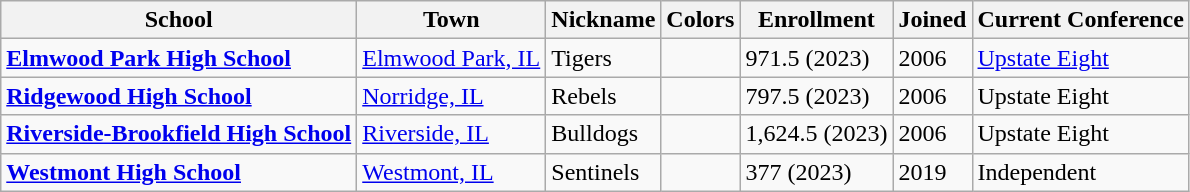<table class="wikitable">
<tr>
<th>School</th>
<th>Town</th>
<th>Nickname</th>
<th>Colors</th>
<th>Enrollment</th>
<th>Joined</th>
<th>Current Conference</th>
</tr>
<tr>
<td><strong><a href='#'>Elmwood Park High School</a></strong></td>
<td><a href='#'>Elmwood Park, IL</a></td>
<td>Tigers</td>
<td> </td>
<td>971.5 (2023)</td>
<td>2006</td>
<td><a href='#'>Upstate Eight</a></td>
</tr>
<tr>
<td><strong><a href='#'>Ridgewood High School</a></strong></td>
<td><a href='#'>Norridge, IL</a></td>
<td>Rebels</td>
<td> </td>
<td>797.5 (2023)</td>
<td>2006</td>
<td>Upstate Eight</td>
</tr>
<tr>
<td><strong><a href='#'>Riverside-Brookfield High School</a></strong></td>
<td><a href='#'>Riverside, IL</a></td>
<td>Bulldogs</td>
<td> </td>
<td>1,624.5 (2023)</td>
<td>2006</td>
<td>Upstate Eight</td>
</tr>
<tr>
<td><strong><a href='#'>Westmont High School</a></strong></td>
<td><a href='#'>Westmont, IL</a></td>
<td>Sentinels</td>
<td> </td>
<td>377 (2023)</td>
<td>2019</td>
<td>Independent</td>
</tr>
</table>
